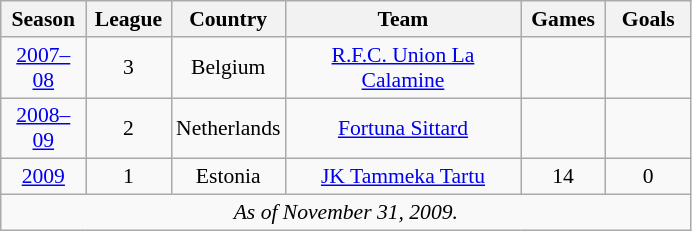<table class="wikitable" style="font-size:90%; text-align:center;">
<tr>
<th width="50">Season</th>
<th width="50">League</th>
<th width="50">Country</th>
<th width="150">Team</th>
<th width="50">Games</th>
<th width="50">Goals</th>
</tr>
<tr>
<td><a href='#'>2007–08</a></td>
<td>3</td>
<td>Belgium</td>
<td><a href='#'>R.F.C. Union La Calamine</a></td>
<td></td>
<td></td>
</tr>
<tr>
<td><a href='#'>2008–09</a></td>
<td>2</td>
<td>Netherlands</td>
<td><a href='#'>Fortuna Sittard</a></td>
<td></td>
<td></td>
</tr>
<tr>
<td><a href='#'>2009</a></td>
<td>1</td>
<td>Estonia</td>
<td><a href='#'>JK Tammeka Tartu</a></td>
<td>14</td>
<td>0</td>
</tr>
<tr>
<td colspan=7><em>As of November 31, 2009.</em></td>
</tr>
</table>
